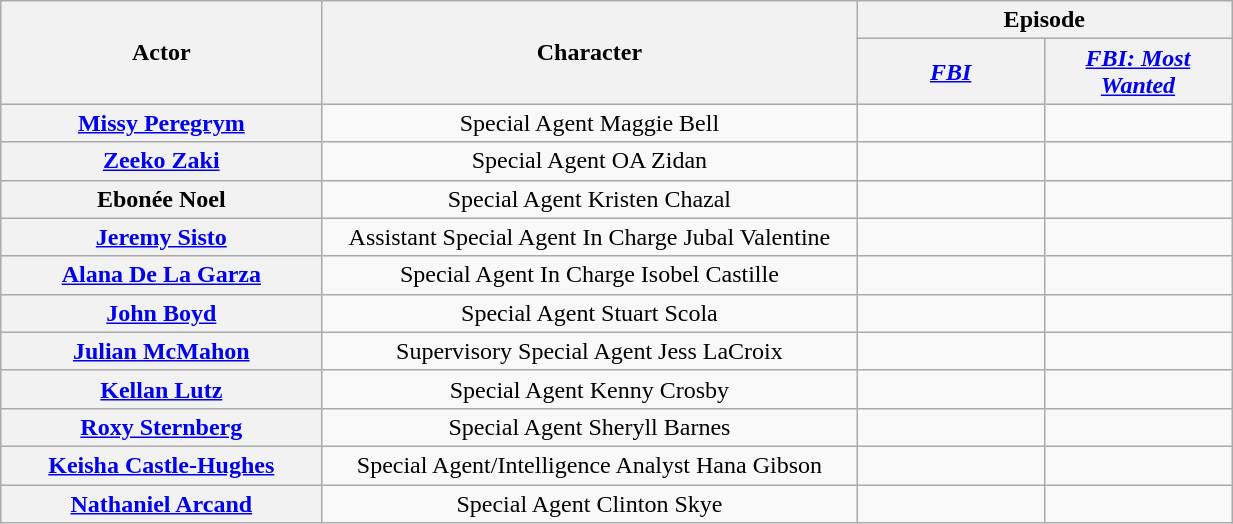<table class="wikitable" style="width:65%; text-align:center;">
<tr>
<th scope="col" rowspan="2" width=12%>Actor</th>
<th scope="col" rowspan="2" width=20%>Character</th>
<th scope="col" colspan="2">Episode</th>
</tr>
<tr>
<th scope="col" width=7%><em><a href='#'>FBI</a></em></th>
<th scope="col" width=7%><em><a href='#'>FBI: Most Wanted</a></em></th>
</tr>
<tr>
<th scope="row"><a href='#'>Missy Peregrym</a></th>
<td>Special Agent Maggie Bell</td>
<td></td>
<td></td>
</tr>
<tr>
<th scope="row"><a href='#'>Zeeko Zaki</a></th>
<td>Special Agent OA Zidan</td>
<td></td>
<td></td>
</tr>
<tr>
<th scope="row">Ebonée Noel</th>
<td>Special Agent Kristen Chazal</td>
<td></td>
<td></td>
</tr>
<tr>
<th scope="row"><a href='#'>Jeremy Sisto</a></th>
<td>Assistant Special Agent In Charge Jubal Valentine</td>
<td></td>
<td></td>
</tr>
<tr>
<th scope="row"><a href='#'>Alana De La Garza</a></th>
<td>Special Agent In Charge Isobel Castille</td>
<td></td>
<td></td>
</tr>
<tr>
<th scope="row"><a href='#'>John Boyd</a></th>
<td>Special Agent Stuart Scola</td>
<td></td>
<td></td>
</tr>
<tr>
<th scope="row"><a href='#'>Julian McMahon</a></th>
<td>Supervisory Special Agent Jess LaCroix</td>
<td></td>
<td></td>
</tr>
<tr>
<th scope="row"><a href='#'>Kellan Lutz</a></th>
<td>Special Agent Kenny Crosby</td>
<td></td>
<td></td>
</tr>
<tr>
<th scope="row"><a href='#'>Roxy Sternberg</a></th>
<td>Special Agent Sheryll Barnes</td>
<td></td>
<td></td>
</tr>
<tr>
<th scope="row"><a href='#'>Keisha Castle-Hughes</a></th>
<td>Special Agent/Intelligence Analyst Hana Gibson</td>
<td></td>
<td></td>
</tr>
<tr>
<th scope="row"><a href='#'>Nathaniel Arcand</a></th>
<td>Special Agent Clinton Skye</td>
<td></td>
<td></td>
</tr>
</table>
